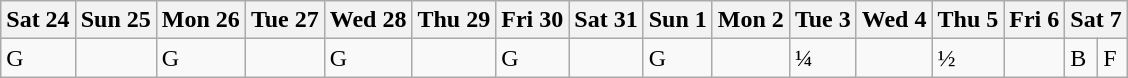<table class="wikitable olympic-schedule handball">
<tr>
<th>Sat 24</th>
<th>Sun 25</th>
<th>Mon 26</th>
<th>Tue 27</th>
<th>Wed 28</th>
<th>Thu 29</th>
<th>Fri 30</th>
<th>Sat 31</th>
<th>Sun 1</th>
<th>Mon 2</th>
<th>Tue 3</th>
<th>Wed 4</th>
<th>Thu 5</th>
<th colspan="2">Fri 6</th>
<th colspan="2">Sat 7</th>
</tr>
<tr>
<td class="team-group">G</td>
<td></td>
<td class="team-group">G</td>
<td></td>
<td class="team-group">G</td>
<td></td>
<td class="team-group">G</td>
<td></td>
<td class="team-group">G</td>
<td></td>
<td class="team-qf">¼</td>
<td></td>
<td class="team-sf">½</td>
<td colspan=2></td>
<td class="team-bronze">B</td>
<td class="team-final">F</td>
</tr>
</table>
